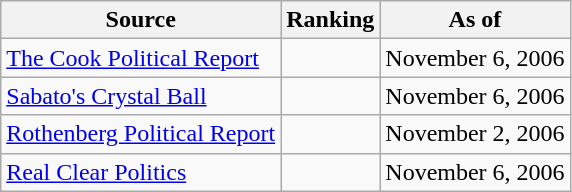<table class="wikitable" style="text-align:center">
<tr>
<th>Source</th>
<th>Ranking</th>
<th>As of</th>
</tr>
<tr>
<td align=left><a href='#'>The Cook Political Report</a></td>
<td></td>
<td>November 6, 2006</td>
</tr>
<tr>
<td align=left><a href='#'>Sabato's Crystal Ball</a></td>
<td></td>
<td>November 6, 2006</td>
</tr>
<tr>
<td align=left><a href='#'>Rothenberg Political Report</a></td>
<td></td>
<td>November 2, 2006</td>
</tr>
<tr>
<td align=left><a href='#'>Real Clear Politics</a></td>
<td></td>
<td>November 6, 2006</td>
</tr>
</table>
